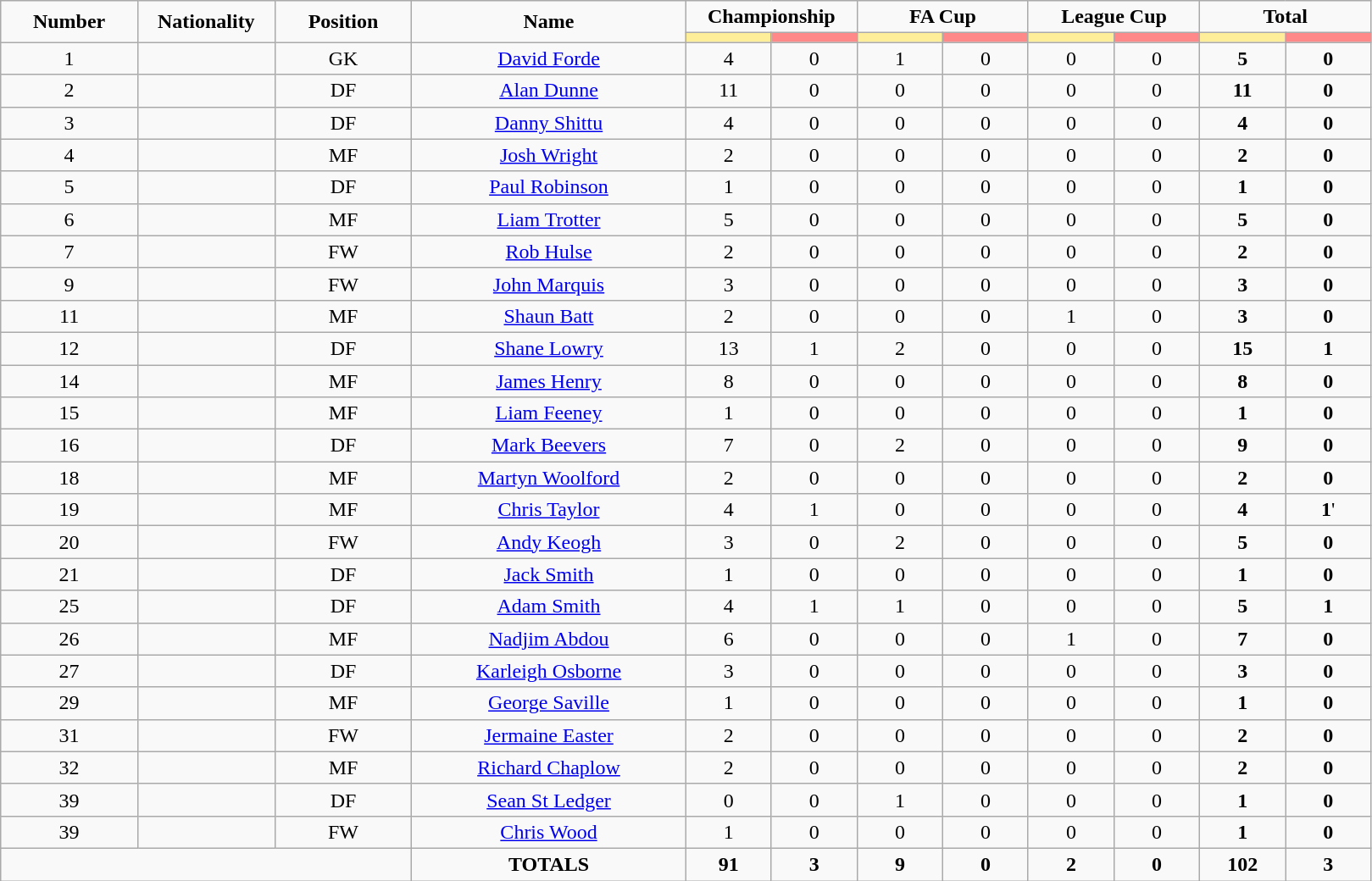<table class="wikitable" style="text-align:center;">
<tr style="text-align:center;">
<td rowspan="2"  style="width:10%; "><strong>Number</strong></td>
<td rowspan="2"  style="width:10%; "><strong>Nationality</strong></td>
<td rowspan="2"  style="width:10%; "><strong>Position</strong></td>
<td rowspan="2"  style="width:20%; "><strong>Name</strong></td>
<td colspan="2"><strong>Championship</strong></td>
<td colspan="2"><strong>FA Cup</strong></td>
<td colspan="2"><strong>League Cup</strong></td>
<td colspan="2"><strong>Total</strong></td>
</tr>
<tr>
<th style="width:60px; background:#fe9;"></th>
<th style="width:60px; background:#ff8888;"></th>
<th style="width:60px; background:#fe9;"></th>
<th style="width:60px; background:#ff8888;"></th>
<th style="width:60px; background:#fe9;"></th>
<th style="width:60px; background:#ff8888;"></th>
<th style="width:60px; background:#fe9;"></th>
<th style="width:60px; background:#ff8888;"></th>
</tr>
<tr>
<td>1</td>
<td></td>
<td>GK</td>
<td><a href='#'>David Forde</a></td>
<td>4</td>
<td>0</td>
<td>1</td>
<td>0</td>
<td>0</td>
<td>0</td>
<td><strong>5</strong></td>
<td><strong>0</strong></td>
</tr>
<tr>
<td>2</td>
<td></td>
<td>DF</td>
<td><a href='#'>Alan Dunne</a></td>
<td>11</td>
<td>0</td>
<td>0</td>
<td>0</td>
<td>0</td>
<td>0</td>
<td><strong>11</strong></td>
<td><strong>0</strong></td>
</tr>
<tr>
<td>3</td>
<td></td>
<td>DF</td>
<td><a href='#'>Danny Shittu</a></td>
<td>4</td>
<td>0</td>
<td>0</td>
<td>0</td>
<td>0</td>
<td>0</td>
<td><strong>4</strong></td>
<td><strong>0</strong></td>
</tr>
<tr>
<td>4</td>
<td></td>
<td>MF</td>
<td><a href='#'>Josh Wright</a></td>
<td>2</td>
<td>0</td>
<td>0</td>
<td>0</td>
<td>0</td>
<td>0</td>
<td><strong>2</strong></td>
<td><strong>0</strong></td>
</tr>
<tr>
<td>5</td>
<td></td>
<td>DF</td>
<td><a href='#'>Paul Robinson</a></td>
<td>1</td>
<td>0</td>
<td>0</td>
<td>0</td>
<td>0</td>
<td>0</td>
<td><strong>1</strong></td>
<td><strong>0</strong></td>
</tr>
<tr>
<td>6</td>
<td></td>
<td>MF</td>
<td><a href='#'>Liam Trotter</a></td>
<td>5</td>
<td>0</td>
<td>0</td>
<td>0</td>
<td>0</td>
<td>0</td>
<td><strong>5</strong></td>
<td><strong>0</strong></td>
</tr>
<tr>
<td>7</td>
<td></td>
<td>FW</td>
<td><a href='#'>Rob Hulse</a></td>
<td>2</td>
<td>0</td>
<td>0</td>
<td>0</td>
<td>0</td>
<td>0</td>
<td><strong>2</strong></td>
<td><strong>0</strong></td>
</tr>
<tr>
<td>9</td>
<td></td>
<td>FW</td>
<td><a href='#'>John Marquis</a></td>
<td>3</td>
<td>0</td>
<td>0</td>
<td>0</td>
<td>0</td>
<td>0</td>
<td><strong>3</strong></td>
<td><strong>0</strong></td>
</tr>
<tr>
<td>11</td>
<td></td>
<td>MF</td>
<td><a href='#'>Shaun Batt</a></td>
<td>2</td>
<td>0</td>
<td>0</td>
<td>0</td>
<td>1</td>
<td>0</td>
<td><strong>3</strong></td>
<td><strong>0</strong></td>
</tr>
<tr>
<td>12</td>
<td></td>
<td>DF</td>
<td><a href='#'>Shane Lowry</a></td>
<td>13</td>
<td>1</td>
<td>2</td>
<td>0</td>
<td>0</td>
<td>0</td>
<td><strong>15</strong></td>
<td><strong>1</strong></td>
</tr>
<tr>
<td>14</td>
<td></td>
<td>MF</td>
<td><a href='#'>James Henry</a></td>
<td>8</td>
<td>0</td>
<td>0</td>
<td>0</td>
<td>0</td>
<td>0</td>
<td><strong>8</strong></td>
<td><strong>0</strong></td>
</tr>
<tr>
<td>15</td>
<td></td>
<td>MF</td>
<td><a href='#'>Liam Feeney</a></td>
<td>1</td>
<td>0</td>
<td>0</td>
<td>0</td>
<td>0</td>
<td>0</td>
<td><strong>1</strong></td>
<td><strong>0</strong></td>
</tr>
<tr>
<td>16</td>
<td></td>
<td>DF</td>
<td><a href='#'>Mark Beevers</a></td>
<td>7</td>
<td>0</td>
<td>2</td>
<td>0</td>
<td>0</td>
<td>0</td>
<td><strong>9</strong></td>
<td><strong>0</strong></td>
</tr>
<tr>
<td>18</td>
<td></td>
<td>MF</td>
<td><a href='#'>Martyn Woolford</a></td>
<td>2</td>
<td>0</td>
<td>0</td>
<td>0</td>
<td>0</td>
<td>0</td>
<td><strong>2</strong></td>
<td><strong>0</strong></td>
</tr>
<tr>
<td>19</td>
<td></td>
<td>MF</td>
<td><a href='#'>Chris Taylor</a></td>
<td>4</td>
<td>1</td>
<td>0</td>
<td>0</td>
<td>0</td>
<td>0</td>
<td><strong>4</strong></td>
<td><strong>1</strong>'</td>
</tr>
<tr>
<td>20</td>
<td></td>
<td>FW</td>
<td><a href='#'>Andy Keogh</a></td>
<td>3</td>
<td>0</td>
<td>2</td>
<td>0</td>
<td>0</td>
<td>0</td>
<td><strong>5</strong></td>
<td><strong>0</strong></td>
</tr>
<tr>
<td>21</td>
<td></td>
<td>DF</td>
<td><a href='#'>Jack Smith</a></td>
<td>1</td>
<td>0</td>
<td>0</td>
<td>0</td>
<td>0</td>
<td>0</td>
<td><strong>1</strong></td>
<td><strong>0</strong></td>
</tr>
<tr>
<td>25</td>
<td></td>
<td>DF</td>
<td><a href='#'>Adam Smith</a></td>
<td>4</td>
<td>1</td>
<td>1</td>
<td>0</td>
<td>0</td>
<td>0</td>
<td><strong>5</strong></td>
<td><strong>1</strong></td>
</tr>
<tr>
<td>26</td>
<td></td>
<td>MF</td>
<td><a href='#'>Nadjim Abdou</a></td>
<td>6</td>
<td>0</td>
<td>0</td>
<td>0</td>
<td>1</td>
<td>0</td>
<td><strong>7</strong></td>
<td><strong>0</strong></td>
</tr>
<tr>
<td>27</td>
<td></td>
<td>DF</td>
<td><a href='#'>Karleigh Osborne</a></td>
<td>3</td>
<td>0</td>
<td>0</td>
<td>0</td>
<td>0</td>
<td>0</td>
<td><strong>3</strong></td>
<td><strong>0</strong></td>
</tr>
<tr>
<td>29</td>
<td></td>
<td>MF</td>
<td><a href='#'>George Saville</a></td>
<td>1</td>
<td>0</td>
<td>0</td>
<td>0</td>
<td>0</td>
<td>0</td>
<td><strong>1</strong></td>
<td><strong>0</strong></td>
</tr>
<tr>
<td>31</td>
<td></td>
<td>FW</td>
<td><a href='#'>Jermaine Easter</a></td>
<td>2</td>
<td>0</td>
<td>0</td>
<td>0</td>
<td>0</td>
<td>0</td>
<td><strong>2</strong></td>
<td><strong>0</strong></td>
</tr>
<tr>
<td>32</td>
<td></td>
<td>MF</td>
<td><a href='#'>Richard Chaplow</a></td>
<td>2</td>
<td>0</td>
<td>0</td>
<td>0</td>
<td>0</td>
<td>0</td>
<td><strong>2</strong></td>
<td><strong>0</strong></td>
</tr>
<tr>
<td>39</td>
<td></td>
<td>DF</td>
<td><a href='#'>Sean St Ledger</a></td>
<td>0</td>
<td>0</td>
<td>1</td>
<td>0</td>
<td>0</td>
<td>0</td>
<td><strong>1</strong></td>
<td><strong>0</strong></td>
</tr>
<tr>
<td>39</td>
<td></td>
<td>FW</td>
<td><a href='#'>Chris Wood</a></td>
<td>1</td>
<td>0</td>
<td>0</td>
<td>0</td>
<td>0</td>
<td>0</td>
<td><strong>1</strong></td>
<td><strong>0</strong></td>
</tr>
<tr>
<td colspan="3"></td>
<td><strong>TOTALS</strong></td>
<td><strong>91</strong></td>
<td><strong>3</strong></td>
<td><strong>9</strong></td>
<td><strong>0</strong></td>
<td><strong>2</strong></td>
<td><strong>0</strong></td>
<td><strong>102</strong></td>
<td><strong>3</strong></td>
</tr>
</table>
